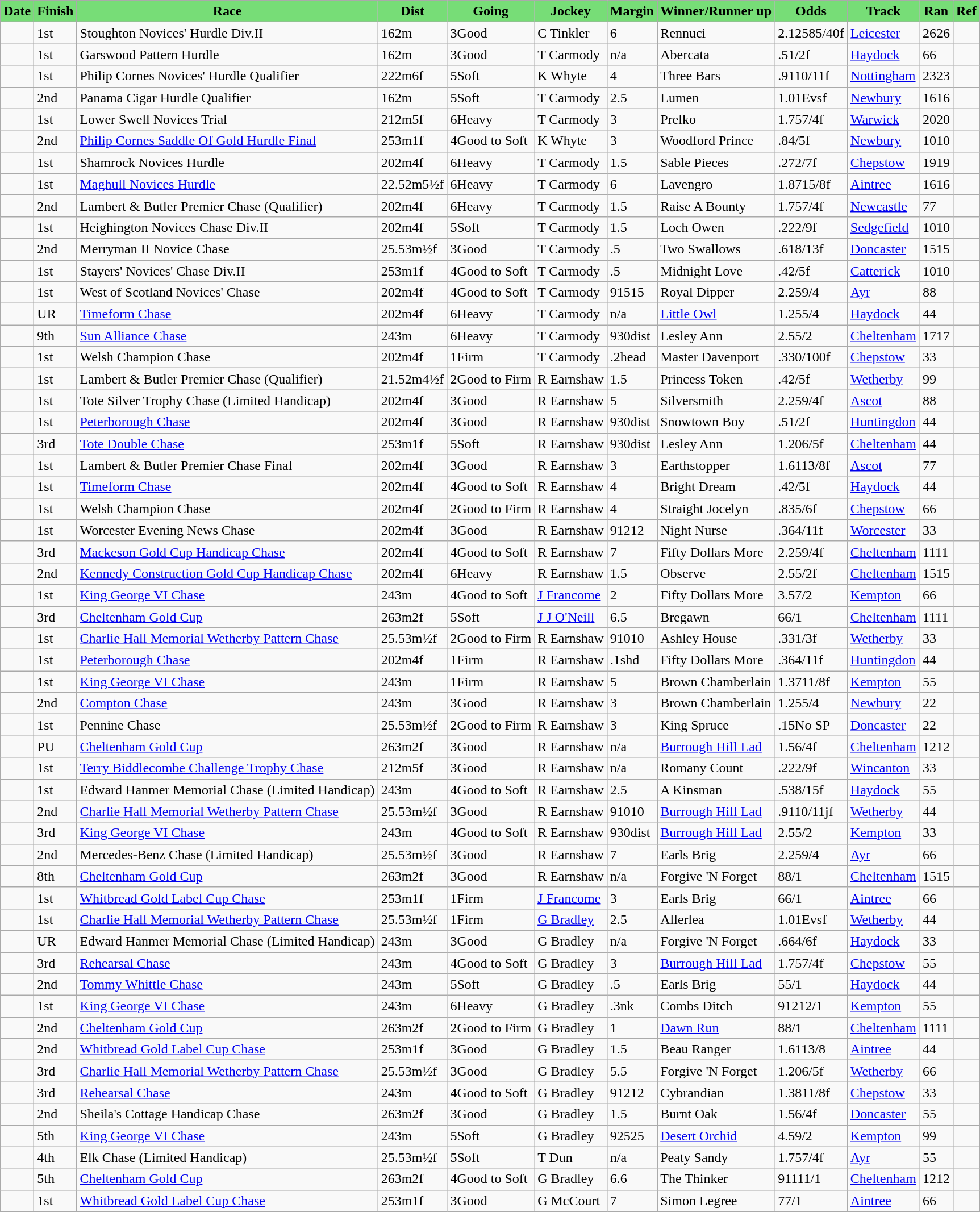<table | class="wikitable sortable">
<tr>
<th style="background:#77dd77;"><strong>Date</strong></th>
<th scope="col" style="background:#77dd77;"><strong>Finish</strong></th>
<th scope="col" style="background:#77dd77;"><strong>Race</strong></th>
<th scope="col" style="background:#77dd77;"><strong>Dist</strong></th>
<th scope="col" style="background:#77dd77;"><strong>Going</strong></th>
<th scope="col" style="background:#77dd77;"><strong>Jockey</strong></th>
<th scope="col" style="background:#77dd77;"><strong>Margin</strong></th>
<th scope="col" style="background:#77dd77;"><strong>Winner/Runner up </strong></th>
<th scope="col" style="background:#77dd77;"><strong>Odds</strong></th>
<th scope="col" style="background:#77dd77;"><strong>Track</strong></th>
<th scope="col" style="background:#77dd77;"><strong>Ran</strong></th>
<th scope="col" class="unsortable" style="background:#77dd77;">Ref</th>
</tr>
<tr>
<td></td>
<td>1st</td>
<td>Stoughton Novices' Hurdle Div.II</td>
<td><span>16</span>2m</td>
<td><span>3</span>Good</td>
<td>C Tinkler</td>
<td>6</td>
<td>Rennuci</td>
<td><span>2.125</span>85/40f</td>
<td><a href='#'>Leicester</a></td>
<td><span>26</span>26</td>
<td></td>
</tr>
<tr>
<td></td>
<td>1st</td>
<td>Garswood Pattern Hurdle</td>
<td><span>16</span>2m</td>
<td><span>3</span>Good</td>
<td>T Carmody</td>
<td>n/a</td>
<td>Abercata</td>
<td><span>.5</span>1/2f</td>
<td><a href='#'>Haydock</a></td>
<td><span>6</span>6</td>
<td></td>
</tr>
<tr>
<td></td>
<td>1st</td>
<td>Philip Cornes Novices' Hurdle Qualifier</td>
<td><span>22</span>2m6f</td>
<td><span>5</span>Soft</td>
<td>K Whyte</td>
<td>4</td>
<td>Three Bars</td>
<td><span>.91</span>10/11f</td>
<td><a href='#'>Nottingham</a></td>
<td><span>23</span>23</td>
<td></td>
</tr>
<tr>
<td></td>
<td>2nd</td>
<td>Panama Cigar Hurdle Qualifier</td>
<td><span>16</span>2m</td>
<td><span>5</span>Soft</td>
<td>T Carmody</td>
<td>2.5</td>
<td>Lumen</td>
<td><span>1.01</span>Evsf</td>
<td><a href='#'>Newbury</a></td>
<td><span>16</span>16</td>
<td></td>
</tr>
<tr>
<td></td>
<td>1st</td>
<td>Lower Swell Novices Trial</td>
<td><span>21</span>2m5f</td>
<td><span>6</span>Heavy</td>
<td>T Carmody</td>
<td>3</td>
<td>Prelko</td>
<td><span>1.75</span>7/4f</td>
<td><a href='#'>Warwick</a></td>
<td><span>20</span>20</td>
<td></td>
</tr>
<tr>
<td></td>
<td>2nd</td>
<td><a href='#'>Philip Cornes Saddle Of Gold Hurdle Final</a></td>
<td><span>25</span>3m1f</td>
<td><span>4</span>Good to Soft</td>
<td>K Whyte</td>
<td>3</td>
<td>Woodford Prince</td>
<td><span>.8</span>4/5f</td>
<td><a href='#'>Newbury</a></td>
<td><span>10</span>10</td>
<td></td>
</tr>
<tr>
<td></td>
<td>1st</td>
<td>Shamrock Novices Hurdle</td>
<td><span>20</span>2m4f</td>
<td><span>6</span>Heavy</td>
<td>T Carmody</td>
<td>1.5</td>
<td>Sable Pieces</td>
<td><span>.27</span>2/7f</td>
<td><a href='#'>Chepstow</a></td>
<td><span>19</span>19</td>
<td></td>
</tr>
<tr>
<td></td>
<td>1st</td>
<td><a href='#'>Maghull Novices Hurdle</a></td>
<td><span>22.5</span>2m5½f</td>
<td><span>6</span>Heavy</td>
<td>T Carmody</td>
<td>6</td>
<td>Lavengro</td>
<td><span>1.87</span>15/8f</td>
<td><a href='#'>Aintree</a></td>
<td><span>16</span>16</td>
<td></td>
</tr>
<tr>
<td></td>
<td>2nd</td>
<td>Lambert & Butler Premier Chase (Qualifier)</td>
<td><span>20</span>2m4f</td>
<td><span>6</span>Heavy</td>
<td>T Carmody</td>
<td>1.5</td>
<td>Raise A Bounty</td>
<td><span>1.75</span>7/4f</td>
<td><a href='#'>Newcastle</a></td>
<td><span>7</span>7</td>
<td></td>
</tr>
<tr>
<td></td>
<td>1st</td>
<td>Heighington Novices Chase Div.II</td>
<td><span>20</span>2m4f</td>
<td><span>5</span>Soft</td>
<td>T Carmody</td>
<td>1.5</td>
<td>Loch Owen</td>
<td><span>.22</span>2/9f</td>
<td><a href='#'>Sedgefield</a></td>
<td><span>10</span>10</td>
<td></td>
</tr>
<tr>
<td></td>
<td>2nd</td>
<td>Merryman II Novice Chase</td>
<td><span>25.5</span>3m½f</td>
<td><span>3</span>Good</td>
<td>T Carmody</td>
<td>.5</td>
<td>Two Swallows</td>
<td><span>.61</span>8/13f</td>
<td><a href='#'>Doncaster</a></td>
<td><span>15</span>15</td>
<td></td>
</tr>
<tr>
<td></td>
<td>1st</td>
<td>Stayers' Novices' Chase Div.II</td>
<td><span>25</span>3m1f</td>
<td><span>4</span>Good to Soft</td>
<td>T Carmody</td>
<td>.5</td>
<td>Midnight Love</td>
<td><span>.4</span>2/5f</td>
<td><a href='#'>Catterick</a></td>
<td><span>10</span>10</td>
<td></td>
</tr>
<tr>
<td></td>
<td>1st</td>
<td>West of Scotland Novices' Chase</td>
<td><span>20</span>2m4f</td>
<td><span>4</span>Good to Soft</td>
<td>T Carmody</td>
<td><span>915</span>15</td>
<td>Royal Dipper</td>
<td><span>2.25</span>9/4</td>
<td><a href='#'>Ayr</a></td>
<td><span>8</span>8</td>
<td></td>
</tr>
<tr>
<td></td>
<td>UR</td>
<td><a href='#'>Timeform Chase</a></td>
<td><span>20</span>2m4f</td>
<td><span>6</span>Heavy</td>
<td>T Carmody</td>
<td>n/a</td>
<td><a href='#'>Little Owl</a></td>
<td><span>1.25</span>5/4</td>
<td><a href='#'>Haydock</a></td>
<td><span>4</span>4</td>
<td></td>
</tr>
<tr>
<td></td>
<td>9th</td>
<td><a href='#'>Sun Alliance Chase</a></td>
<td><span>24</span>3m</td>
<td><span>6</span>Heavy</td>
<td>T Carmody</td>
<td><span>930</span>dist</td>
<td>Lesley Ann</td>
<td><span>2.5</span>5/2</td>
<td><a href='#'>Cheltenham</a></td>
<td><span>17</span>17</td>
<td></td>
</tr>
<tr>
<td></td>
<td>1st</td>
<td>Welsh Champion Chase</td>
<td><span>20</span>2m4f</td>
<td><span>1</span>Firm</td>
<td>T Carmody</td>
<td><span>.2</span>head</td>
<td>Master Davenport</td>
<td><span>.3</span>30/100f</td>
<td><a href='#'>Chepstow</a></td>
<td><span>3</span>3</td>
<td></td>
</tr>
<tr>
<td></td>
<td>1st</td>
<td>Lambert & Butler Premier Chase (Qualifier)</td>
<td><span>21.5</span>2m4½f</td>
<td><span>2</span>Good to Firm</td>
<td>R Earnshaw</td>
<td>1.5</td>
<td>Princess Token</td>
<td><span>.4</span>2/5f</td>
<td><a href='#'>Wetherby</a></td>
<td><span>9</span>9</td>
<td></td>
</tr>
<tr>
<td></td>
<td>1st</td>
<td>Tote Silver Trophy Chase (Limited Handicap)</td>
<td><span>20</span>2m4f</td>
<td><span>3</span>Good</td>
<td>R Earnshaw</td>
<td>5</td>
<td>Silversmith</td>
<td><span>2.25</span>9/4f</td>
<td><a href='#'>Ascot</a></td>
<td><span>8</span>8</td>
<td></td>
</tr>
<tr>
<td></td>
<td>1st</td>
<td><a href='#'>Peterborough Chase</a></td>
<td><span>20</span>2m4f</td>
<td><span>3</span>Good</td>
<td>R Earnshaw</td>
<td><span>930</span>dist</td>
<td>Snowtown Boy</td>
<td><span>.5</span>1/2f</td>
<td><a href='#'>Huntingdon</a></td>
<td><span>4</span>4</td>
<td></td>
</tr>
<tr>
<td></td>
<td>3rd</td>
<td><a href='#'>Tote Double Chase</a></td>
<td><span>25</span>3m1f</td>
<td><span>5</span>Soft</td>
<td>R Earnshaw</td>
<td><span>930</span>dist</td>
<td>Lesley Ann</td>
<td><span>1.20</span>6/5f</td>
<td><a href='#'>Cheltenham</a></td>
<td><span>4</span>4</td>
<td></td>
</tr>
<tr>
<td></td>
<td>1st</td>
<td>Lambert & Butler Premier Chase Final</td>
<td><span>20</span>2m4f</td>
<td><span>3</span>Good</td>
<td>R Earnshaw</td>
<td>3</td>
<td>Earthstopper</td>
<td><span>1.61</span>13/8f</td>
<td><a href='#'>Ascot</a></td>
<td><span>7</span>7</td>
<td></td>
</tr>
<tr>
<td></td>
<td>1st</td>
<td><a href='#'>Timeform Chase</a></td>
<td><span>20</span>2m4f</td>
<td><span>4</span>Good to Soft</td>
<td>R Earnshaw</td>
<td>4</td>
<td>Bright Dream</td>
<td><span>.4</span>2/5f</td>
<td><a href='#'>Haydock</a></td>
<td><span>4</span>4</td>
<td></td>
</tr>
<tr>
<td></td>
<td>1st</td>
<td>Welsh Champion Chase</td>
<td><span>20</span>2m4f</td>
<td><span>2</span>Good to Firm</td>
<td>R Earnshaw</td>
<td>4</td>
<td>Straight Jocelyn</td>
<td><span>.83</span>5/6f</td>
<td><a href='#'>Chepstow</a></td>
<td><span>6</span>6</td>
<td></td>
</tr>
<tr>
<td></td>
<td>1st</td>
<td>Worcester Evening News Chase</td>
<td><span>20</span>2m4f</td>
<td><span>3</span>Good</td>
<td>R Earnshaw</td>
<td><span>912</span>12</td>
<td>Night Nurse</td>
<td><span>.36</span>4/11f</td>
<td><a href='#'>Worcester</a></td>
<td><span>3</span>3</td>
<td></td>
</tr>
<tr>
<td></td>
<td>3rd</td>
<td><a href='#'>Mackeson Gold Cup Handicap Chase</a></td>
<td><span>20</span>2m4f</td>
<td><span>4</span>Good to Soft</td>
<td>R Earnshaw</td>
<td>7</td>
<td>Fifty Dollars More</td>
<td><span>2.25</span>9/4f</td>
<td><a href='#'>Cheltenham</a></td>
<td><span>11</span>11</td>
<td></td>
</tr>
<tr>
<td></td>
<td>2nd</td>
<td><a href='#'>Kennedy Construction Gold Cup Handicap Chase</a></td>
<td><span>20</span>2m4f</td>
<td><span>6</span>Heavy</td>
<td>R Earnshaw</td>
<td>1.5</td>
<td>Observe</td>
<td><span>2.5</span>5/2f</td>
<td><a href='#'>Cheltenham</a></td>
<td><span>15</span>15</td>
<td></td>
</tr>
<tr>
<td></td>
<td>1st</td>
<td><a href='#'>King George VI Chase</a></td>
<td><span>24</span>3m</td>
<td><span>4</span>Good to Soft</td>
<td><a href='#'>J Francome</a></td>
<td>2</td>
<td>Fifty Dollars More</td>
<td><span>3.5</span>7/2</td>
<td><a href='#'>Kempton</a></td>
<td><span>6</span>6</td>
<td></td>
</tr>
<tr>
<td></td>
<td>3rd</td>
<td><a href='#'>Cheltenham Gold Cup</a></td>
<td><span>26</span>3m2f</td>
<td><span>5</span>Soft</td>
<td><a href='#'>J J O'Neill</a></td>
<td>6.5</td>
<td>Bregawn</td>
<td><span>6</span>6/1</td>
<td><a href='#'>Cheltenham</a></td>
<td><span>11</span>11</td>
<td></td>
</tr>
<tr>
<td></td>
<td>1st</td>
<td><a href='#'>Charlie Hall Memorial Wetherby Pattern Chase</a></td>
<td><span>25.5</span>3m½f</td>
<td><span>2</span>Good to Firm</td>
<td>R Earnshaw</td>
<td><span>910</span>10</td>
<td>Ashley House</td>
<td><span>.33</span>1/3f</td>
<td><a href='#'>Wetherby</a></td>
<td><span>3</span>3</td>
<td></td>
</tr>
<tr>
<td></td>
<td>1st</td>
<td><a href='#'>Peterborough Chase</a></td>
<td><span>20</span>2m4f</td>
<td><span>1</span>Firm</td>
<td>R Earnshaw</td>
<td><span>.1</span>shd</td>
<td>Fifty Dollars More</td>
<td><span>.36</span>4/11f</td>
<td><a href='#'>Huntingdon</a></td>
<td><span>4</span>4</td>
<td></td>
</tr>
<tr>
<td></td>
<td>1st</td>
<td><a href='#'>King George VI Chase</a></td>
<td><span>24</span>3m</td>
<td><span>1</span>Firm</td>
<td>R Earnshaw</td>
<td>5</td>
<td>Brown Chamberlain</td>
<td><span>1.37</span>11/8f</td>
<td><a href='#'>Kempton</a></td>
<td><span>5</span>5</td>
<td></td>
</tr>
<tr>
<td></td>
<td>2nd</td>
<td><a href='#'>Compton Chase</a></td>
<td><span>24</span>3m</td>
<td><span>3</span>Good</td>
<td>R Earnshaw</td>
<td>3</td>
<td>Brown Chamberlain</td>
<td><span>1.25</span>5/4</td>
<td><a href='#'>Newbury</a></td>
<td><span>2</span>2</td>
<td></td>
</tr>
<tr>
<td></td>
<td>1st</td>
<td>Pennine Chase</td>
<td><span>25.5</span>3m½f</td>
<td><span>2</span>Good to Firm</td>
<td>R Earnshaw</td>
<td>3</td>
<td>King Spruce</td>
<td><span>.15</span>No SP</td>
<td><a href='#'>Doncaster</a></td>
<td><span>2</span>2</td>
<td></td>
</tr>
<tr>
<td></td>
<td>PU</td>
<td><a href='#'>Cheltenham Gold Cup</a></td>
<td><span>26</span>3m2f</td>
<td><span>3</span>Good</td>
<td>R Earnshaw</td>
<td>n/a</td>
<td><a href='#'>Burrough Hill Lad</a></td>
<td><span>1.5</span>6/4f</td>
<td><a href='#'>Cheltenham</a></td>
<td><span>12</span>12</td>
<td></td>
</tr>
<tr>
<td></td>
<td>1st</td>
<td><a href='#'>Terry Biddlecombe Challenge Trophy Chase</a></td>
<td><span>21</span>2m5f</td>
<td><span>3</span>Good</td>
<td>R Earnshaw</td>
<td>n/a</td>
<td>Romany Count</td>
<td><span>.22</span>2/9f</td>
<td><a href='#'>Wincanton</a></td>
<td><span>3</span>3</td>
<td></td>
</tr>
<tr>
<td></td>
<td>1st</td>
<td>Edward Hanmer Memorial Chase (Limited Handicap)</td>
<td><span>24</span>3m</td>
<td><span>4</span>Good to Soft</td>
<td>R Earnshaw</td>
<td>2.5</td>
<td>A Kinsman</td>
<td><span>.53</span>8/15f</td>
<td><a href='#'>Haydock</a></td>
<td><span>5</span>5</td>
<td></td>
</tr>
<tr>
<td></td>
<td>2nd</td>
<td><a href='#'>Charlie Hall Memorial Wetherby Pattern Chase</a></td>
<td><span>25.5</span>3m½f</td>
<td><span>3</span>Good</td>
<td>R Earnshaw</td>
<td><span>910</span>10</td>
<td><a href='#'>Burrough Hill Lad</a></td>
<td><span>.91</span>10/11jf</td>
<td><a href='#'>Wetherby</a></td>
<td><span>4</span>4</td>
<td></td>
</tr>
<tr>
<td></td>
<td>3rd</td>
<td><a href='#'>King George VI Chase</a></td>
<td><span>24</span>3m</td>
<td><span>4</span>Good to Soft</td>
<td>R Earnshaw</td>
<td><span>930</span>dist</td>
<td><a href='#'>Burrough Hill Lad</a></td>
<td><span>2.5</span>5/2</td>
<td><a href='#'>Kempton</a></td>
<td><span>3</span>3</td>
<td></td>
</tr>
<tr>
<td></td>
<td>2nd</td>
<td>Mercedes-Benz Chase (Limited Handicap)</td>
<td><span>25.5</span>3m½f</td>
<td><span>3</span>Good</td>
<td>R Earnshaw</td>
<td>7</td>
<td>Earls Brig</td>
<td><span>2.25</span>9/4</td>
<td><a href='#'>Ayr</a></td>
<td><span>6</span>6</td>
<td></td>
</tr>
<tr>
<td></td>
<td>8th</td>
<td><a href='#'>Cheltenham Gold Cup</a></td>
<td><span>26</span>3m2f</td>
<td><span>3</span>Good</td>
<td>R Earnshaw</td>
<td>n/a</td>
<td>Forgive 'N Forget</td>
<td><span>8</span>8/1</td>
<td><a href='#'>Cheltenham</a></td>
<td><span>15</span>15</td>
<td></td>
</tr>
<tr>
<td></td>
<td>1st</td>
<td><a href='#'>Whitbread Gold Label Cup Chase</a></td>
<td><span>25</span>3m1f</td>
<td><span>1</span>Firm</td>
<td><a href='#'>J Francome</a></td>
<td>3</td>
<td>Earls Brig</td>
<td><span>6</span>6/1</td>
<td><a href='#'>Aintree</a></td>
<td><span>6</span>6</td>
<td></td>
</tr>
<tr>
<td></td>
<td>1st</td>
<td><a href='#'>Charlie Hall Memorial Wetherby Pattern Chase</a></td>
<td><span>25.5</span>3m½f</td>
<td><span>1</span>Firm</td>
<td><a href='#'>G Bradley</a></td>
<td>2.5</td>
<td>Allerlea</td>
<td><span>1.01</span>Evsf</td>
<td><a href='#'>Wetherby</a></td>
<td><span>4</span>4</td>
<td></td>
</tr>
<tr>
<td></td>
<td>UR</td>
<td>Edward Hanmer Memorial Chase (Limited Handicap)</td>
<td><span>24</span>3m</td>
<td><span>3</span>Good</td>
<td>G Bradley</td>
<td>n/a</td>
<td>Forgive 'N Forget</td>
<td><span>.66</span>4/6f</td>
<td><a href='#'>Haydock</a></td>
<td><span>3</span>3</td>
<td></td>
</tr>
<tr>
<td></td>
<td>3rd</td>
<td><a href='#'>Rehearsal Chase</a></td>
<td><span>24</span>3m</td>
<td><span>4</span>Good to Soft</td>
<td>G Bradley</td>
<td>3</td>
<td><a href='#'>Burrough Hill Lad</a></td>
<td><span>1.75</span>7/4f</td>
<td><a href='#'>Chepstow</a></td>
<td><span>5</span>5</td>
<td></td>
</tr>
<tr>
<td></td>
<td>2nd</td>
<td><a href='#'>Tommy Whittle Chase</a></td>
<td><span>24</span>3m</td>
<td><span>5</span>Soft</td>
<td>G Bradley</td>
<td>.5</td>
<td>Earls Brig</td>
<td><span>5</span>5/1</td>
<td><a href='#'>Haydock</a></td>
<td><span>4</span>4</td>
<td></td>
</tr>
<tr>
<td></td>
<td>1st</td>
<td><a href='#'>King George VI Chase</a></td>
<td><span>24</span>3m</td>
<td><span>6</span>Heavy</td>
<td>G Bradley</td>
<td><span>.3</span>nk</td>
<td>Combs Ditch</td>
<td><span>912</span>12/1</td>
<td><a href='#'>Kempton</a></td>
<td><span>5</span>5</td>
<td></td>
</tr>
<tr>
<td></td>
<td>2nd</td>
<td><a href='#'>Cheltenham Gold Cup</a></td>
<td><span>26</span>3m2f</td>
<td><span>2</span>Good to Firm</td>
<td>G Bradley</td>
<td>1</td>
<td><a href='#'>Dawn Run</a></td>
<td><span>8</span>8/1</td>
<td><a href='#'>Cheltenham</a></td>
<td><span>11</span>11</td>
<td></td>
</tr>
<tr>
<td></td>
<td>2nd</td>
<td><a href='#'>Whitbread Gold Label Cup Chase</a></td>
<td><span>25</span>3m1f</td>
<td><span>3</span>Good</td>
<td>G Bradley</td>
<td>1.5</td>
<td>Beau Ranger</td>
<td><span>1.61</span>13/8</td>
<td><a href='#'>Aintree</a></td>
<td><span>4</span>4</td>
<td></td>
</tr>
<tr>
<td></td>
<td>3rd</td>
<td><a href='#'>Charlie Hall Memorial Wetherby Pattern Chase</a></td>
<td><span>25.5</span>3m½f</td>
<td><span>3</span>Good</td>
<td>G Bradley</td>
<td>5.5</td>
<td>Forgive 'N Forget</td>
<td><span>1.20</span>6/5f</td>
<td><a href='#'>Wetherby</a></td>
<td><span>6</span>6</td>
<td></td>
</tr>
<tr>
<td></td>
<td>3rd</td>
<td><a href='#'>Rehearsal Chase</a></td>
<td><span>24</span>3m</td>
<td><span>4</span>Good to Soft</td>
<td>G Bradley</td>
<td><span>912</span>12</td>
<td>Cybrandian</td>
<td><span>1.38</span>11/8f</td>
<td><a href='#'>Chepstow</a></td>
<td><span>3</span>3</td>
<td></td>
</tr>
<tr>
<td></td>
<td>2nd</td>
<td>Sheila's Cottage Handicap Chase</td>
<td><span>26</span>3m2f</td>
<td><span>3</span>Good</td>
<td>G Bradley</td>
<td>1.5</td>
<td>Burnt Oak</td>
<td><span>1.5</span>6/4f</td>
<td><a href='#'>Doncaster</a></td>
<td><span>5</span>5</td>
<td></td>
</tr>
<tr>
<td></td>
<td>5th</td>
<td><a href='#'>King George VI Chase</a></td>
<td><span>24</span>3m</td>
<td><span>5</span>Soft</td>
<td>G Bradley</td>
<td><span>925</span>25</td>
<td><a href='#'>Desert Orchid</a></td>
<td><span>4.5</span>9/2</td>
<td><a href='#'>Kempton</a></td>
<td><span>9</span>9</td>
<td></td>
</tr>
<tr>
<td></td>
<td>4th</td>
<td>Elk Chase (Limited Handicap)</td>
<td><span>25.5</span>3m½f</td>
<td><span>5</span>Soft</td>
<td>T Dun</td>
<td>n/a</td>
<td>Peaty Sandy</td>
<td><span>1.75</span>7/4f</td>
<td><a href='#'>Ayr</a></td>
<td><span>5</span>5</td>
<td></td>
</tr>
<tr>
<td></td>
<td>5th</td>
<td><a href='#'>Cheltenham Gold Cup</a></td>
<td><span>26</span>3m2f</td>
<td><span>4</span>Good to Soft</td>
<td>G Bradley</td>
<td>6.6</td>
<td>The Thinker</td>
<td><span>911</span>11/1</td>
<td><a href='#'>Cheltenham</a></td>
<td><span>12</span>12</td>
<td></td>
</tr>
<tr>
<td></td>
<td>1st</td>
<td><a href='#'>Whitbread Gold Label Cup Chase</a></td>
<td><span>25</span>3m1f</td>
<td><span>3</span>Good</td>
<td>G McCourt</td>
<td>7</td>
<td>Simon Legree</td>
<td><span>7</span>7/1</td>
<td><a href='#'>Aintree</a></td>
<td><span>6</span>6</td>
<td></td>
</tr>
</table>
